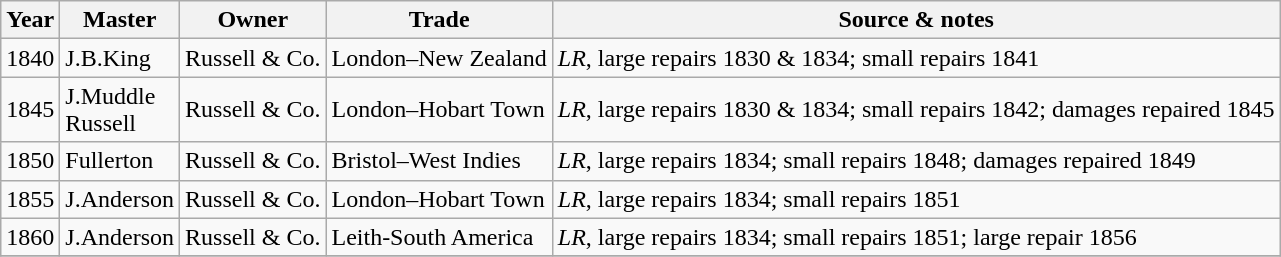<table class="wikitable">
<tr>
<th>Year</th>
<th>Master</th>
<th>Owner</th>
<th>Trade</th>
<th>Source & notes</th>
</tr>
<tr>
<td>1840</td>
<td>J.B.King</td>
<td>Russell & Co.</td>
<td>London–New Zealand</td>
<td><em>LR</em>, large repairs 1830 & 1834; small repairs 1841</td>
</tr>
<tr>
<td>1845</td>
<td>J.Muddle<br>Russell</td>
<td>Russell & Co.</td>
<td>London–Hobart Town</td>
<td><em>LR</em>, large repairs 1830 & 1834; small repairs 1842; damages repaired 1845</td>
</tr>
<tr>
<td>1850</td>
<td>Fullerton</td>
<td>Russell & Co.</td>
<td>Bristol–West Indies</td>
<td><em>LR</em>, large repairs 1834; small repairs 1848; damages repaired 1849</td>
</tr>
<tr>
<td>1855</td>
<td>J.Anderson</td>
<td>Russell & Co.</td>
<td>London–Hobart Town</td>
<td><em>LR</em>, large repairs 1834; small repairs 1851</td>
</tr>
<tr>
<td>1860</td>
<td>J.Anderson</td>
<td>Russell & Co.</td>
<td>Leith-South America</td>
<td><em>LR</em>, large repairs 1834; small repairs 1851; large repair 1856</td>
</tr>
<tr>
</tr>
</table>
